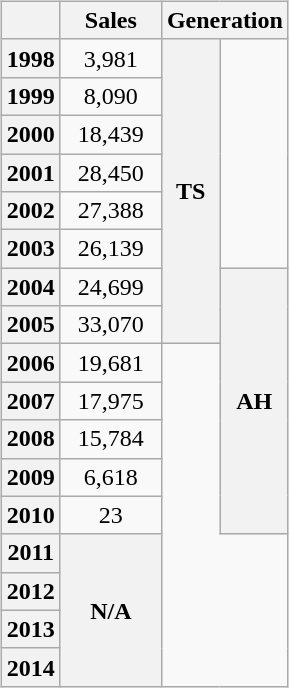<table>
<tr>
<td></td>
<td><br><table class="wikitable" style="font-size: 100%; text-align: center">
<tr>
<th></th>
<th width="60px">Sales</th>
<th colspan="2">Generation</th>
</tr>
<tr>
<th>1998</th>
<td>3,981</td>
<th rowspan="8">TS</th>
</tr>
<tr>
<th>1999</th>
<td>8,090</td>
</tr>
<tr>
<th>2000</th>
<td>18,439</td>
</tr>
<tr>
<th>2001</th>
<td>28,450</td>
</tr>
<tr>
<th>2002</th>
<td>27,388</td>
</tr>
<tr>
<th>2003</th>
<td>26,139</td>
</tr>
<tr>
<th>2004</th>
<td>24,699</td>
<th rowspan="7">AH</th>
</tr>
<tr>
<th>2005</th>
<td>33,070</td>
</tr>
<tr>
<th>2006</th>
<td>19,681</td>
</tr>
<tr>
<th>2007</th>
<td>17,975</td>
</tr>
<tr>
<th>2008</th>
<td>15,784</td>
</tr>
<tr>
<th>2009</th>
<td>6,618</td>
</tr>
<tr>
<th>2010</th>
<td>23</td>
</tr>
<tr>
<th>2011</th>
<th rowspan="4">N/A</th>
</tr>
<tr>
<th>2012</th>
</tr>
<tr>
<th>2013</th>
</tr>
<tr>
<th>2014</th>
</tr>
</table>
</td>
</tr>
</table>
